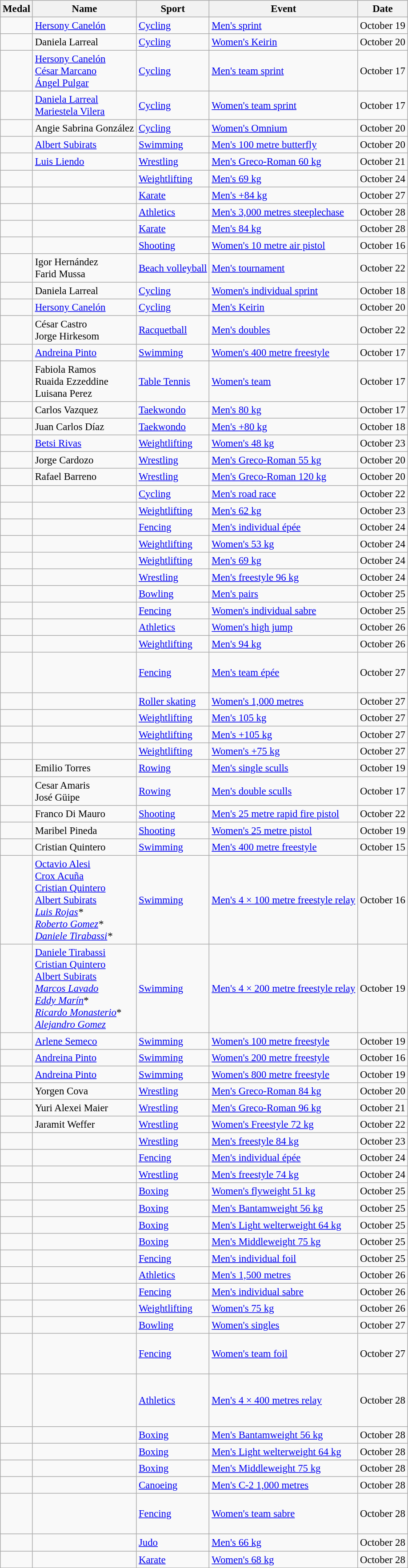<table class="wikitable sortable" style="font-size:95%;">
<tr>
<th>Medal</th>
<th>Name</th>
<th>Sport</th>
<th>Event</th>
<th>Date</th>
</tr>
<tr>
<td></td>
<td><a href='#'>Hersony Canelón</a></td>
<td><a href='#'>Cycling</a></td>
<td><a href='#'>Men's sprint</a></td>
<td>October 19</td>
</tr>
<tr>
<td></td>
<td>Daniela Larreal</td>
<td><a href='#'>Cycling</a></td>
<td><a href='#'>Women's Keirin</a></td>
<td>October 20</td>
</tr>
<tr>
<td></td>
<td><a href='#'>Hersony Canelón</a><br><a href='#'>César Marcano</a><br><a href='#'>Ángel Pulgar</a></td>
<td><a href='#'>Cycling</a></td>
<td><a href='#'>Men's team sprint</a></td>
<td>October 17</td>
</tr>
<tr>
<td></td>
<td><a href='#'>Daniela Larreal</a><br><a href='#'>Mariestela Vilera</a></td>
<td><a href='#'>Cycling</a></td>
<td><a href='#'>Women's team sprint</a></td>
<td>October 17</td>
</tr>
<tr>
<td></td>
<td>Angie Sabrina González</td>
<td><a href='#'>Cycling</a></td>
<td><a href='#'>Women's Omnium</a></td>
<td>October 20</td>
</tr>
<tr>
<td></td>
<td><a href='#'>Albert Subirats</a></td>
<td><a href='#'>Swimming</a></td>
<td><a href='#'>Men's 100 metre butterfly</a></td>
<td>October 20</td>
</tr>
<tr>
<td></td>
<td><a href='#'>Luis Liendo</a></td>
<td><a href='#'>Wrestling</a></td>
<td><a href='#'>Men's Greco-Roman 60 kg</a></td>
<td>October 21</td>
</tr>
<tr>
<td></td>
<td></td>
<td><a href='#'>Weightlifting</a></td>
<td><a href='#'>Men's 69 kg</a></td>
<td>October 24</td>
</tr>
<tr>
<td></td>
<td></td>
<td><a href='#'>Karate</a></td>
<td><a href='#'>Men's +84 kg</a></td>
<td>October 27</td>
</tr>
<tr>
<td></td>
<td></td>
<td><a href='#'>Athletics</a></td>
<td><a href='#'>Men's 3,000 metres steeplechase</a></td>
<td>October 28</td>
</tr>
<tr>
<td></td>
<td></td>
<td><a href='#'>Karate</a></td>
<td><a href='#'>Men's 84 kg</a></td>
<td>October 28</td>
</tr>
<tr>
<td></td>
<td></td>
<td><a href='#'>Shooting</a></td>
<td><a href='#'>Women's 10 metre air pistol</a></td>
<td>October 16</td>
</tr>
<tr>
<td></td>
<td>Igor Hernández<br>Farid Mussa</td>
<td><a href='#'>Beach volleyball</a></td>
<td><a href='#'>Men's tournament</a></td>
<td>October 22</td>
</tr>
<tr>
<td></td>
<td>Daniela Larreal</td>
<td><a href='#'>Cycling</a></td>
<td><a href='#'>Women's individual sprint</a></td>
<td>October 18</td>
</tr>
<tr>
<td></td>
<td><a href='#'>Hersony Canelón</a></td>
<td><a href='#'>Cycling</a></td>
<td><a href='#'>Men's Keirin</a></td>
<td>October 20</td>
</tr>
<tr>
<td></td>
<td>César Castro<br>Jorge Hirkesom</td>
<td><a href='#'>Racquetball</a></td>
<td><a href='#'>Men's doubles</a></td>
<td>October 22</td>
</tr>
<tr>
<td></td>
<td><a href='#'>Andreina Pinto</a></td>
<td><a href='#'>Swimming</a></td>
<td><a href='#'>Women's 400 metre freestyle</a></td>
<td>October 17</td>
</tr>
<tr>
<td></td>
<td>Fabiola Ramos<br>Ruaida Ezzeddine<br>Luisana Perez</td>
<td><a href='#'>Table Tennis</a></td>
<td><a href='#'>Women's team</a></td>
<td>October 17</td>
</tr>
<tr>
<td></td>
<td>Carlos Vazquez</td>
<td><a href='#'>Taekwondo</a></td>
<td><a href='#'>Men's 80 kg</a></td>
<td>October 17</td>
</tr>
<tr>
<td></td>
<td>Juan Carlos Díaz</td>
<td><a href='#'>Taekwondo</a></td>
<td><a href='#'>Men's +80 kg</a></td>
<td>October 18</td>
</tr>
<tr>
<td></td>
<td><a href='#'>Betsi Rivas</a></td>
<td><a href='#'>Weightlifting</a></td>
<td><a href='#'>Women's 48 kg</a></td>
<td>October 23</td>
</tr>
<tr>
<td></td>
<td>Jorge Cardozo</td>
<td><a href='#'>Wrestling</a></td>
<td><a href='#'>Men's Greco-Roman 55 kg</a></td>
<td>October 20</td>
</tr>
<tr>
<td></td>
<td>Rafael Barreno</td>
<td><a href='#'>Wrestling</a></td>
<td><a href='#'>Men's Greco-Roman 120 kg</a></td>
<td>October 20</td>
</tr>
<tr>
<td></td>
<td></td>
<td><a href='#'>Cycling</a></td>
<td><a href='#'>Men's road race</a></td>
<td>October 22</td>
</tr>
<tr>
<td></td>
<td></td>
<td><a href='#'>Weightlifting</a></td>
<td><a href='#'>Men's 62 kg</a></td>
<td>October 23</td>
</tr>
<tr>
<td></td>
<td></td>
<td><a href='#'>Fencing</a></td>
<td><a href='#'>Men's individual épée</a></td>
<td>October 24</td>
</tr>
<tr>
<td></td>
<td></td>
<td><a href='#'>Weightlifting</a></td>
<td><a href='#'>Women's 53 kg</a></td>
<td>October 24</td>
</tr>
<tr>
<td></td>
<td></td>
<td><a href='#'>Weightlifting</a></td>
<td><a href='#'>Men's 69 kg</a></td>
<td>October 24</td>
</tr>
<tr>
<td></td>
<td></td>
<td><a href='#'>Wrestling</a></td>
<td><a href='#'>Men's freestyle 96 kg</a></td>
<td>October 24</td>
</tr>
<tr>
<td></td>
<td><br></td>
<td><a href='#'>Bowling</a></td>
<td><a href='#'>Men's pairs</a></td>
<td>October 25</td>
</tr>
<tr>
<td></td>
<td></td>
<td><a href='#'>Fencing</a></td>
<td><a href='#'>Women's individual sabre</a></td>
<td>October 25</td>
</tr>
<tr>
<td></td>
<td></td>
<td><a href='#'>Athletics</a></td>
<td><a href='#'>Women's high jump</a></td>
<td>October 26</td>
</tr>
<tr>
<td></td>
<td></td>
<td><a href='#'>Weightlifting</a></td>
<td><a href='#'>Men's 94 kg</a></td>
<td>October 26</td>
</tr>
<tr>
<td></td>
<td><br><br><br></td>
<td><a href='#'>Fencing</a></td>
<td><a href='#'>Men's team épée</a></td>
<td>October 27</td>
</tr>
<tr>
<td></td>
<td></td>
<td><a href='#'>Roller skating</a></td>
<td><a href='#'>Women's 1,000 metres</a></td>
<td>October 27</td>
</tr>
<tr>
<td></td>
<td></td>
<td><a href='#'>Weightlifting</a></td>
<td><a href='#'>Men's 105 kg</a></td>
<td>October 27</td>
</tr>
<tr>
<td></td>
<td></td>
<td><a href='#'>Weightlifting</a></td>
<td><a href='#'>Men's +105 kg</a></td>
<td>October 27</td>
</tr>
<tr>
<td></td>
<td></td>
<td><a href='#'>Weightlifting</a></td>
<td><a href='#'>Women's +75 kg</a></td>
<td>October 27</td>
</tr>
<tr>
<td></td>
<td>Emilio Torres</td>
<td><a href='#'>Rowing</a></td>
<td><a href='#'>Men's single sculls</a></td>
<td>October 19</td>
</tr>
<tr>
<td></td>
<td>Cesar Amaris<br>José Güipe</td>
<td><a href='#'>Rowing</a></td>
<td><a href='#'>Men's double sculls</a></td>
<td>October 17</td>
</tr>
<tr>
<td></td>
<td>Franco Di Mauro</td>
<td><a href='#'>Shooting</a></td>
<td><a href='#'>Men's 25 metre rapid fire pistol</a></td>
<td>October 22</td>
</tr>
<tr>
<td></td>
<td>Maribel Pineda</td>
<td><a href='#'>Shooting</a></td>
<td><a href='#'>Women's 25 metre pistol</a></td>
<td>October 19</td>
</tr>
<tr>
<td></td>
<td>Cristian Quintero</td>
<td><a href='#'>Swimming</a></td>
<td><a href='#'>Men's 400 metre freestyle</a></td>
<td>October 15</td>
</tr>
<tr>
<td></td>
<td><a href='#'>Octavio Alesi</a> <br><a href='#'>Crox Acuña</a><br><a href='#'>Cristian Quintero</a><br><a href='#'>Albert Subirats</a><br><em><a href='#'>Luis Rojas</a>*</em><br><em><a href='#'>Roberto Gomez</a>*</em><br><em><a href='#'>Daniele Tirabassi</a>*</em></td>
<td><a href='#'>Swimming</a></td>
<td><a href='#'>Men's 4 × 100 metre freestyle relay</a></td>
<td>October 16</td>
</tr>
<tr>
<td></td>
<td><a href='#'>Daniele Tirabassi</a><br><a href='#'>Cristian Quintero</a><br><a href='#'>Albert Subirats</a><br><em><a href='#'>Marcos Lavado</a></em><br><em><a href='#'>Eddy Marín</a></em>*<br><em><a href='#'>Ricardo Monasterio</a></em>*<br><em><a href='#'>Alejandro Gomez</a></em></td>
<td><a href='#'>Swimming</a></td>
<td><a href='#'>Men's 4 × 200 metre freestyle relay</a></td>
<td>October 19</td>
</tr>
<tr>
<td></td>
<td><a href='#'>Arlene Semeco</a></td>
<td><a href='#'>Swimming</a></td>
<td><a href='#'>Women's 100 metre freestyle</a></td>
<td>October 19</td>
</tr>
<tr>
<td></td>
<td><a href='#'>Andreina Pinto</a></td>
<td><a href='#'>Swimming</a></td>
<td><a href='#'>Women's 200 metre freestyle</a></td>
<td>October 16</td>
</tr>
<tr>
<td></td>
<td><a href='#'>Andreina Pinto</a></td>
<td><a href='#'>Swimming</a></td>
<td><a href='#'>Women's 800 metre freestyle</a></td>
<td>October 19</td>
</tr>
<tr>
<td></td>
<td>Yorgen Cova</td>
<td><a href='#'>Wrestling</a></td>
<td><a href='#'>Men's Greco-Roman 84 kg</a></td>
<td>October 20</td>
</tr>
<tr>
<td></td>
<td>Yuri Alexei Maier</td>
<td><a href='#'>Wrestling</a></td>
<td><a href='#'>Men's Greco-Roman 96 kg</a></td>
<td>October 21</td>
</tr>
<tr>
<td></td>
<td>Jaramit Weffer</td>
<td><a href='#'>Wrestling</a></td>
<td><a href='#'>Women's Freestyle 72 kg</a></td>
<td>October 22</td>
</tr>
<tr>
<td></td>
<td></td>
<td><a href='#'>Wrestling</a></td>
<td><a href='#'>Men's freestyle 84 kg</a></td>
<td>October 23</td>
</tr>
<tr>
<td></td>
<td></td>
<td><a href='#'>Fencing</a></td>
<td><a href='#'>Men's individual épée</a></td>
<td>October 24</td>
</tr>
<tr>
<td></td>
<td></td>
<td><a href='#'>Wrestling</a></td>
<td><a href='#'>Men's freestyle 74 kg</a></td>
<td>October 24</td>
</tr>
<tr>
<td></td>
<td></td>
<td><a href='#'>Boxing</a></td>
<td><a href='#'>Women's flyweight 51 kg</a></td>
<td>October 25</td>
</tr>
<tr>
<td></td>
<td></td>
<td><a href='#'>Boxing</a></td>
<td><a href='#'>Men's Bantamweight 56 kg</a></td>
<td>October 25</td>
</tr>
<tr>
<td></td>
<td></td>
<td><a href='#'>Boxing</a></td>
<td><a href='#'>Men's Light welterweight 64 kg</a></td>
<td>October 25</td>
</tr>
<tr>
<td></td>
<td></td>
<td><a href='#'>Boxing</a></td>
<td><a href='#'>Men's Middleweight 75 kg</a></td>
<td>October 25</td>
</tr>
<tr>
<td></td>
<td></td>
<td><a href='#'>Fencing</a></td>
<td><a href='#'>Men's individual foil</a></td>
<td>October 25</td>
</tr>
<tr>
<td></td>
<td></td>
<td><a href='#'>Athletics</a></td>
<td><a href='#'>Men's 1,500 metres</a></td>
<td>October 26</td>
</tr>
<tr>
<td></td>
<td></td>
<td><a href='#'>Fencing</a></td>
<td><a href='#'>Men's individual sabre</a></td>
<td>October 26</td>
</tr>
<tr>
<td></td>
<td></td>
<td><a href='#'>Weightlifting</a></td>
<td><a href='#'>Women's 75 kg</a></td>
<td>October 26</td>
</tr>
<tr>
<td></td>
<td></td>
<td><a href='#'>Bowling</a></td>
<td><a href='#'>Women's singles</a></td>
<td>October 27</td>
</tr>
<tr>
<td></td>
<td><br><br><br></td>
<td><a href='#'>Fencing</a></td>
<td><a href='#'>Women's team foil</a></td>
<td>October 27</td>
</tr>
<tr>
<td></td>
<td><br><br><br><br></td>
<td><a href='#'>Athletics</a></td>
<td><a href='#'>Men's 4 × 400 metres relay</a></td>
<td>October 28</td>
</tr>
<tr>
<td></td>
<td></td>
<td><a href='#'>Boxing</a></td>
<td><a href='#'>Men's Bantamweight 56 kg</a></td>
<td>October 28</td>
</tr>
<tr>
<td></td>
<td></td>
<td><a href='#'>Boxing</a></td>
<td><a href='#'>Men's Light welterweight 64 kg</a></td>
<td>October 28</td>
</tr>
<tr>
<td></td>
<td></td>
<td><a href='#'>Boxing</a></td>
<td><a href='#'>Men's Middleweight 75 kg</a></td>
<td>October 28</td>
</tr>
<tr>
<td></td>
<td><br></td>
<td><a href='#'>Canoeing</a></td>
<td><a href='#'>Men's C-2 1,000 metres</a></td>
<td>October 28</td>
</tr>
<tr>
<td></td>
<td><br><br><br></td>
<td><a href='#'>Fencing</a></td>
<td><a href='#'>Women's team sabre</a></td>
<td>October 28</td>
</tr>
<tr>
<td></td>
<td></td>
<td><a href='#'>Judo</a></td>
<td><a href='#'>Men's 66 kg</a></td>
<td>October 28</td>
</tr>
<tr>
<td></td>
<td></td>
<td><a href='#'>Karate</a></td>
<td><a href='#'>Women's 68 kg</a></td>
<td>October 28</td>
</tr>
</table>
